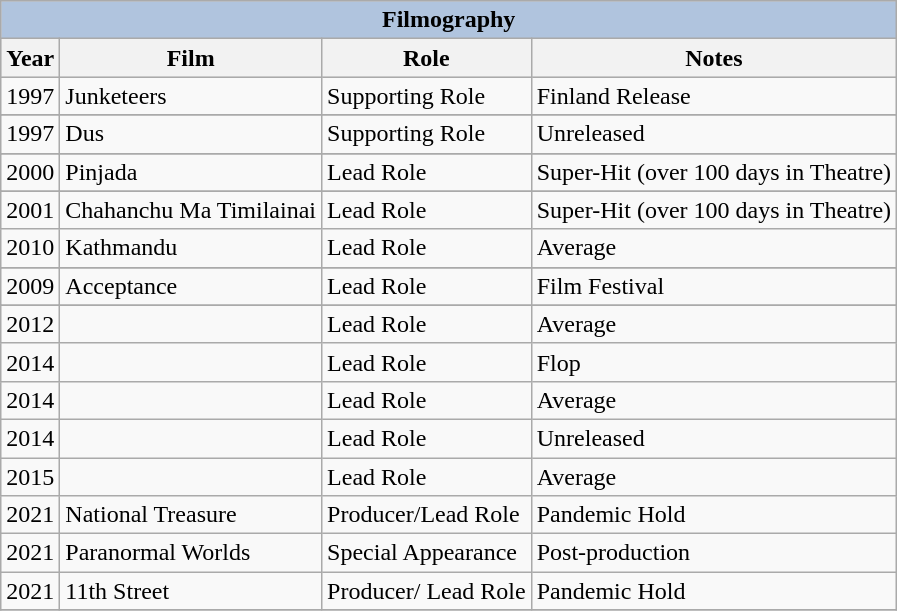<table class="wikitable">
<tr style="background:#ccc; text-align:center;">
<th colspan="4" style="background: LightSteelBlue;">Filmography</th>
</tr>
<tr style="background:#ccc; text-align:center;">
<th>Year</th>
<th>Film</th>
<th>Role</th>
<th>Notes</th>
</tr>
<tr>
<td>1997</td>
<td>Junketeers</td>
<td>Supporting Role</td>
<td>Finland Release</td>
</tr>
<tr>
</tr>
<tr>
<td>1997</td>
<td>Dus</td>
<td>Supporting Role</td>
<td>Unreleased</td>
</tr>
<tr>
</tr>
<tr>
<td>2000</td>
<td>Pinjada</td>
<td>Lead Role</td>
<td>Super-Hit (over 100 days in Theatre)</td>
</tr>
<tr>
</tr>
<tr>
<td>2001</td>
<td>Chahanchu Ma Timilainai</td>
<td>Lead Role</td>
<td>Super-Hit (over 100 days in Theatre)</td>
</tr>
<tr>
<td>2010</td>
<td>Kathmandu</td>
<td>Lead Role</td>
<td>Average</td>
</tr>
<tr>
</tr>
<tr>
<td>2009</td>
<td>Acceptance</td>
<td>Lead Role</td>
<td>Film Festival</td>
</tr>
<tr>
</tr>
<tr>
<td>2012</td>
<td><em></em></td>
<td>Lead Role</td>
<td>Average</td>
</tr>
<tr>
<td>2014</td>
<td><em></em></td>
<td>Lead Role</td>
<td>Flop</td>
</tr>
<tr>
<td>2014</td>
<td><em></em></td>
<td>Lead Role</td>
<td>Average</td>
</tr>
<tr>
<td>2014</td>
<td><em></em></td>
<td>Lead Role</td>
<td>Unreleased</td>
</tr>
<tr>
<td>2015</td>
<td><em></em></td>
<td>Lead Role</td>
<td>Average</td>
</tr>
<tr>
<td>2021</td>
<td>National Treasure</td>
<td>Producer/Lead Role</td>
<td>Pandemic Hold</td>
</tr>
<tr>
<td>2021</td>
<td>Paranormal Worlds</td>
<td>Special Appearance</td>
<td>Post-production</td>
</tr>
<tr>
<td>2021</td>
<td>11th Street</td>
<td>Producer/ Lead Role</td>
<td>Pandemic Hold</td>
</tr>
<tr>
</tr>
</table>
